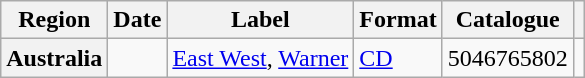<table class="wikitable plainrowheaders" style="text-align:left">
<tr>
<th>Region</th>
<th>Date</th>
<th>Label</th>
<th>Format</th>
<th>Catalogue</th>
<th></th>
</tr>
<tr>
<th scope="row">Australia</th>
<td></td>
<td><a href='#'>East West</a>, <a href='#'>Warner</a></td>
<td><a href='#'>CD</a></td>
<td>5046765802</td>
<td></td>
</tr>
</table>
